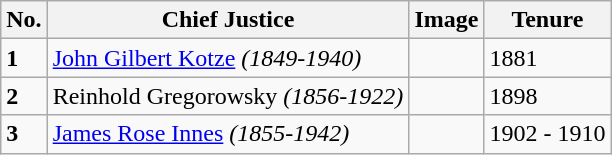<table class="wikitable">
<tr>
<th>No.</th>
<th>Chief Justice</th>
<th>Image</th>
<th>Tenure</th>
</tr>
<tr>
<td><strong>1</strong></td>
<td><a href='#'>John Gilbert Kotze</a> <em>(1849-1940)</em></td>
<td></td>
<td>1881</td>
</tr>
<tr>
<td><strong>2</strong></td>
<td>Reinhold Gregorowsky <em>(1856-1922)</em></td>
<td></td>
<td>1898</td>
</tr>
<tr>
<td><strong>3</strong></td>
<td><a href='#'>James Rose Innes</a> <em>(1855-1942)</em></td>
<td></td>
<td>1902 - 1910</td>
</tr>
</table>
